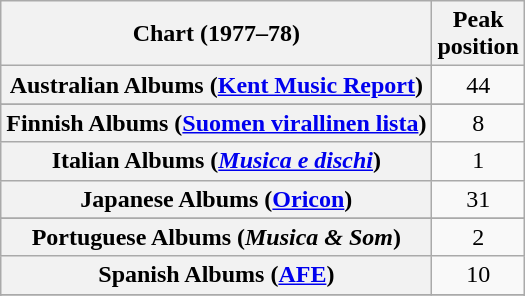<table class="wikitable sortable plainrowheaders" style="text-align:center;">
<tr>
<th scope="col">Chart (1977–78)</th>
<th scope="col">Peak<br>position</th>
</tr>
<tr>
<th scope="row">Australian Albums (<a href='#'>Kent Music Report</a>)</th>
<td>44</td>
</tr>
<tr>
</tr>
<tr>
<th scope="row">Finnish Albums (<a href='#'>Suomen virallinen lista</a>)</th>
<td>8</td>
</tr>
<tr>
<th scope="row">Italian Albums (<em><a href='#'>Musica e dischi</a></em>)</th>
<td>1</td>
</tr>
<tr>
<th scope="row">Japanese Albums (<a href='#'>Oricon</a>)</th>
<td>31</td>
</tr>
<tr>
</tr>
<tr>
<th scope="row">Portuguese Albums (<em>Musica & Som</em>)</th>
<td>2</td>
</tr>
<tr>
<th scope="row">Spanish Albums (<a href='#'>AFE</a>)</th>
<td>10</td>
</tr>
<tr>
</tr>
<tr>
</tr>
<tr>
</tr>
<tr>
</tr>
</table>
